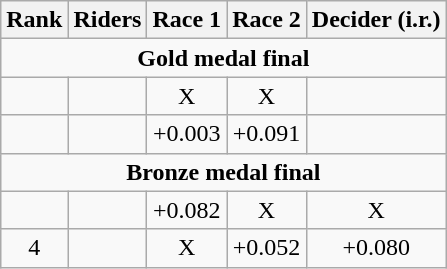<table class="wikitable" style="text-align:center">
<tr>
<th>Rank</th>
<th>Riders</th>
<th>Race 1</th>
<th>Race 2</th>
<th>Decider (i.r.)</th>
</tr>
<tr>
<td colspan=5><strong>Gold medal final</strong></td>
</tr>
<tr>
<td></td>
<td align=left></td>
<td>X</td>
<td>X</td>
<td></td>
</tr>
<tr>
<td></td>
<td align=left></td>
<td>+0.003</td>
<td>+0.091</td>
<td></td>
</tr>
<tr>
<td colspan=5><strong>Bronze medal final</strong></td>
</tr>
<tr>
<td></td>
<td align=left></td>
<td>+0.082</td>
<td>X</td>
<td>X</td>
</tr>
<tr>
<td>4</td>
<td align=left></td>
<td>X</td>
<td>+0.052</td>
<td>+0.080</td>
</tr>
</table>
